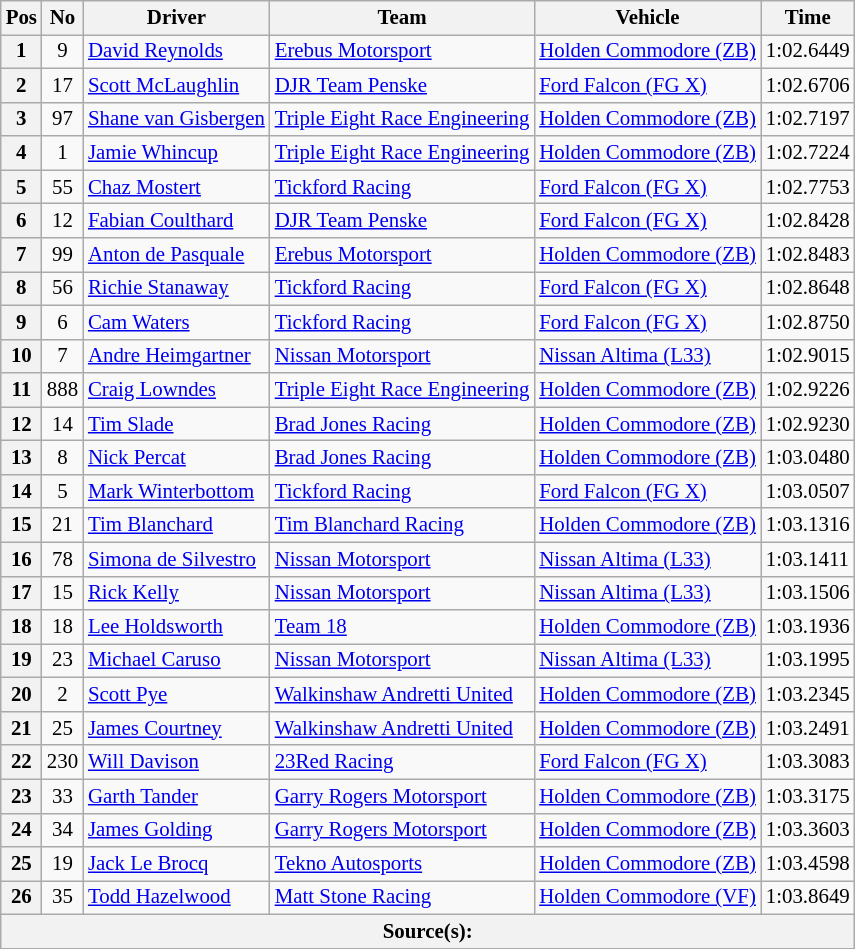<table class="wikitable" style="font-size: 87%">
<tr>
<th>Pos</th>
<th>No</th>
<th>Driver</th>
<th>Team</th>
<th>Vehicle</th>
<th>Time</th>
</tr>
<tr>
<th>1</th>
<td align="center">9</td>
<td> <a href='#'>David Reynolds</a></td>
<td><a href='#'>Erebus Motorsport</a></td>
<td><a href='#'>Holden Commodore (ZB)</a></td>
<td>1:02.6449</td>
</tr>
<tr>
<th>2</th>
<td align="center">17</td>
<td> <a href='#'>Scott McLaughlin</a></td>
<td><a href='#'>DJR Team Penske</a></td>
<td><a href='#'>Ford Falcon (FG X)</a></td>
<td>1:02.6706</td>
</tr>
<tr>
<th>3</th>
<td align="center">97</td>
<td> <a href='#'>Shane van Gisbergen</a></td>
<td><a href='#'>Triple Eight Race Engineering</a></td>
<td><a href='#'>Holden Commodore (ZB)</a></td>
<td>1:02.7197</td>
</tr>
<tr>
<th>4</th>
<td align="center">1</td>
<td> <a href='#'>Jamie Whincup</a></td>
<td><a href='#'>Triple Eight Race Engineering</a></td>
<td><a href='#'>Holden Commodore (ZB)</a></td>
<td>1:02.7224</td>
</tr>
<tr>
<th>5</th>
<td align="center">55</td>
<td> <a href='#'>Chaz Mostert</a></td>
<td><a href='#'>Tickford Racing</a></td>
<td><a href='#'>Ford Falcon (FG X)</a></td>
<td>1:02.7753</td>
</tr>
<tr>
<th>6</th>
<td align="center">12</td>
<td> <a href='#'>Fabian Coulthard</a></td>
<td><a href='#'>DJR Team Penske</a></td>
<td><a href='#'>Ford Falcon (FG X)</a></td>
<td>1:02.8428</td>
</tr>
<tr>
<th>7</th>
<td align="center">99</td>
<td> <a href='#'>Anton de Pasquale</a></td>
<td><a href='#'>Erebus Motorsport</a></td>
<td><a href='#'>Holden Commodore (ZB)</a></td>
<td>1:02.8483</td>
</tr>
<tr>
<th>8</th>
<td align="center">56</td>
<td> <a href='#'>Richie Stanaway</a></td>
<td><a href='#'>Tickford Racing</a></td>
<td><a href='#'>Ford Falcon (FG X)</a></td>
<td>1:02.8648</td>
</tr>
<tr>
<th>9</th>
<td align="center">6</td>
<td> <a href='#'>Cam Waters</a></td>
<td><a href='#'>Tickford Racing</a></td>
<td><a href='#'>Ford Falcon (FG X)</a></td>
<td>1:02.8750</td>
</tr>
<tr>
<th>10</th>
<td align="center">7</td>
<td> <a href='#'>Andre Heimgartner</a></td>
<td><a href='#'>Nissan Motorsport</a></td>
<td><a href='#'>Nissan Altima (L33)</a></td>
<td>1:02.9015</td>
</tr>
<tr>
<th>11</th>
<td align="center">888</td>
<td> <a href='#'>Craig Lowndes</a></td>
<td><a href='#'>Triple Eight Race Engineering</a></td>
<td><a href='#'>Holden Commodore (ZB)</a></td>
<td>1:02.9226</td>
</tr>
<tr>
<th>12</th>
<td align="center">14</td>
<td> <a href='#'>Tim Slade</a></td>
<td><a href='#'>Brad Jones Racing</a></td>
<td><a href='#'>Holden Commodore (ZB)</a></td>
<td>1:02.9230</td>
</tr>
<tr>
<th>13</th>
<td align="center">8</td>
<td> <a href='#'>Nick Percat</a></td>
<td><a href='#'>Brad Jones Racing</a></td>
<td><a href='#'>Holden Commodore (ZB)</a></td>
<td>1:03.0480</td>
</tr>
<tr>
<th>14</th>
<td align="center">5</td>
<td> <a href='#'>Mark Winterbottom</a></td>
<td><a href='#'>Tickford Racing</a></td>
<td><a href='#'>Ford Falcon (FG X)</a></td>
<td>1:03.0507</td>
</tr>
<tr>
<th>15</th>
<td align="center">21</td>
<td> <a href='#'>Tim Blanchard</a></td>
<td><a href='#'>Tim Blanchard Racing</a></td>
<td><a href='#'>Holden Commodore (ZB)</a></td>
<td>1:03.1316</td>
</tr>
<tr>
<th>16</th>
<td align="center">78</td>
<td> <a href='#'>Simona de Silvestro</a></td>
<td><a href='#'>Nissan Motorsport</a></td>
<td><a href='#'>Nissan Altima (L33)</a></td>
<td>1:03.1411</td>
</tr>
<tr>
<th>17</th>
<td align="center">15</td>
<td> <a href='#'>Rick Kelly</a></td>
<td><a href='#'>Nissan Motorsport</a></td>
<td><a href='#'>Nissan Altima (L33)</a></td>
<td>1:03.1506</td>
</tr>
<tr>
<th>18</th>
<td align="center">18</td>
<td> <a href='#'>Lee Holdsworth</a></td>
<td><a href='#'>Team 18</a></td>
<td><a href='#'>Holden Commodore (ZB)</a></td>
<td>1:03.1936</td>
</tr>
<tr>
<th>19</th>
<td align="center">23</td>
<td> <a href='#'>Michael Caruso</a></td>
<td><a href='#'>Nissan Motorsport</a></td>
<td><a href='#'>Nissan Altima (L33)</a></td>
<td>1:03.1995</td>
</tr>
<tr>
<th>20</th>
<td align="center">2</td>
<td> <a href='#'>Scott Pye</a></td>
<td><a href='#'>Walkinshaw Andretti United</a></td>
<td><a href='#'>Holden Commodore (ZB)</a></td>
<td>1:03.2345</td>
</tr>
<tr>
<th>21</th>
<td align="center">25</td>
<td> <a href='#'>James Courtney</a></td>
<td><a href='#'>Walkinshaw Andretti United</a></td>
<td><a href='#'>Holden Commodore (ZB)</a></td>
<td>1:03.2491</td>
</tr>
<tr>
<th>22</th>
<td align="center">230</td>
<td> <a href='#'>Will Davison</a></td>
<td><a href='#'>23Red Racing</a></td>
<td><a href='#'>Ford Falcon (FG X)</a></td>
<td>1:03.3083</td>
</tr>
<tr>
<th>23</th>
<td align="center">33</td>
<td> <a href='#'>Garth Tander</a></td>
<td><a href='#'>Garry Rogers Motorsport</a></td>
<td><a href='#'>Holden Commodore (ZB)</a></td>
<td>1:03.3175</td>
</tr>
<tr>
<th>24</th>
<td align="center">34</td>
<td> <a href='#'>James Golding</a></td>
<td><a href='#'>Garry Rogers Motorsport</a></td>
<td><a href='#'>Holden Commodore (ZB)</a></td>
<td>1:03.3603</td>
</tr>
<tr>
<th>25</th>
<td align="center">19</td>
<td> <a href='#'>Jack Le Brocq</a></td>
<td><a href='#'>Tekno Autosports</a></td>
<td><a href='#'>Holden Commodore (ZB)</a></td>
<td>1:03.4598</td>
</tr>
<tr>
<th>26</th>
<td align="center">35</td>
<td> <a href='#'>Todd Hazelwood</a></td>
<td><a href='#'>Matt Stone Racing</a></td>
<td><a href='#'>Holden Commodore (VF)</a></td>
<td>1:03.8649</td>
</tr>
<tr>
<th colspan="8">Source(s):</th>
</tr>
<tr>
</tr>
</table>
